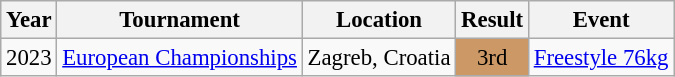<table class="wikitable" style="font-size:95%;">
<tr>
<th>Year</th>
<th>Tournament</th>
<th>Location</th>
<th>Result</th>
<th>Event</th>
</tr>
<tr>
<td>2023</td>
<td><a href='#'>European Championships</a></td>
<td>Zagreb, Croatia</td>
<td align="center" bgcolor="cc9966">3rd</td>
<td><a href='#'>Freestyle 76kg</a></td>
</tr>
</table>
